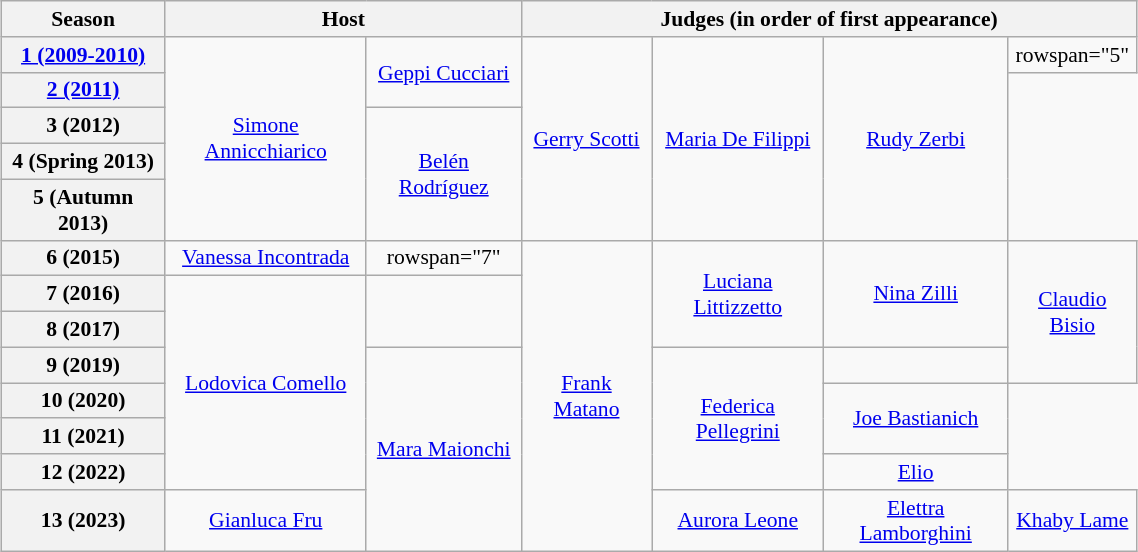<table class="wikitable" style="margin-left: auto; margin-right: auto; border: none; text-align:center; font-size:90%; width: 60%;">
<tr>
<th>Season</th>
<th colspan="2">Host</th>
<th colspan="4">Judges (in order of first appearance)</th>
</tr>
<tr>
<th><a href='#'>1 (2009-2010)</a></th>
<td rowspan="5" style="text-align:center;"><a href='#'>Simone Annicchiarico</a></td>
<td rowspan="2" style="text-align:center;"><a href='#'>Geppi Cucciari</a></td>
<td rowspan="5" style="text-align:center;"><a href='#'>Gerry Scotti</a></td>
<td rowspan="5" style="text-align:center;"><a href='#'>Maria De Filippi</a></td>
<td rowspan="5" style="text-align:center;"><a href='#'>Rudy Zerbi</a></td>
<td>rowspan="5" </td>
</tr>
<tr>
<th><a href='#'>2 (2011)</a></th>
</tr>
<tr>
<th>3 (2012)</th>
<td rowspan="3" style="text-align:center;"><a href='#'>Belén Rodríguez</a></td>
</tr>
<tr>
<th>4 (Spring 2013)</th>
</tr>
<tr>
<th>5 (Autumn 2013)</th>
</tr>
<tr>
<th>6 (2015)</th>
<td style="text-align:center;"><a href='#'>Vanessa Incontrada</a></td>
<td>rowspan="7" </td>
<td rowspan="8" style="text-align:center;"><a href='#'>Frank Matano</a></td>
<td rowspan="3" style="text-align:center;"><a href='#'>Luciana Littizzetto</a></td>
<td rowspan="3" style="text-align:center;"><a href='#'>Nina Zilli</a></td>
<td rowspan="4" style="text-align:center;"><a href='#'>Claudio Bisio</a></td>
</tr>
<tr>
<th>7 (2016)</th>
<td rowspan="6" style="text-align:center;"><a href='#'>Lodovica Comello</a></td>
</tr>
<tr>
<th>8 (2017)</th>
</tr>
<tr>
<th>9 (2019)</th>
<td rowspan="5" style="text-align:center;"><a href='#'>Mara Maionchi</a></td>
<td rowspan="4" style="text-align:center;"><a href='#'>Federica Pellegrini</a></td>
</tr>
<tr>
<th>10 (2020)</th>
<td rowspan="2" style="text-align:center;"><a href='#'>Joe Bastianich</a></td>
</tr>
<tr>
<th>11 (2021)</th>
</tr>
<tr>
<th>12 (2022)</th>
<td style="text-align:center;"><a href='#'>Elio</a></td>
</tr>
<tr>
<th>13 (2023)</th>
<td style="text-align:center;"><a href='#'>Gianluca Fru</a></td>
<td style="text-align:center;"><a href='#'>Aurora Leone</a></td>
<td style="text-align:center;"><a href='#'>Elettra Lamborghini</a></td>
<td style="text-align:center;"><a href='#'>Khaby Lame</a></td>
</tr>
</table>
